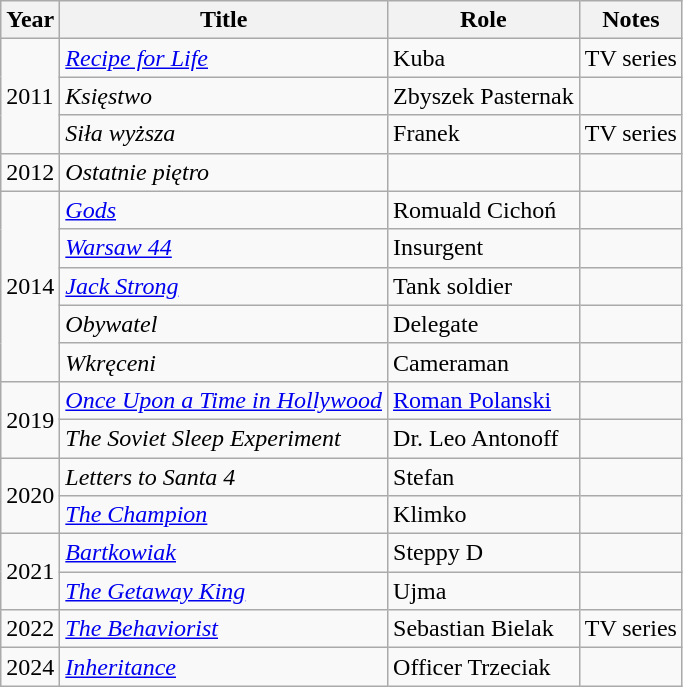<table class="wikitable sortable">
<tr>
<th>Year</th>
<th>Title</th>
<th>Role</th>
<th class="unsortable">Notes</th>
</tr>
<tr>
<td rowspan="3">2011</td>
<td><em><a href='#'>Recipe for Life</a></em></td>
<td>Kuba</td>
<td>TV series</td>
</tr>
<tr>
<td><em>Księstwo</em></td>
<td>Zbyszek Pasternak</td>
<td></td>
</tr>
<tr>
<td><em>Siła wyższa</em></td>
<td>Franek</td>
<td>TV series</td>
</tr>
<tr>
<td>2012</td>
<td><em>Ostatnie piętro</em></td>
<td></td>
<td></td>
</tr>
<tr>
<td rowspan="5">2014</td>
<td><em><a href='#'>Gods</a></em></td>
<td>Romuald Cichoń</td>
<td></td>
</tr>
<tr>
<td><em><a href='#'>Warsaw 44</a></em></td>
<td>Insurgent</td>
<td></td>
</tr>
<tr>
<td><em><a href='#'>Jack Strong</a></em></td>
<td>Tank soldier</td>
<td></td>
</tr>
<tr>
<td><em>Obywatel</em></td>
<td>Delegate</td>
<td></td>
</tr>
<tr>
<td><em>Wkręceni</em></td>
<td>Cameraman</td>
<td></td>
</tr>
<tr>
<td rowspan="2">2019</td>
<td><em><a href='#'>Once Upon a Time in Hollywood</a></em></td>
<td><a href='#'>Roman Polanski</a></td>
<td></td>
</tr>
<tr>
<td><em>The Soviet Sleep Experiment</em></td>
<td>Dr. Leo Antonoff</td>
<td></td>
</tr>
<tr>
<td rowspan="2">2020</td>
<td><em>Letters to Santa 4</em></td>
<td>Stefan</td>
<td></td>
</tr>
<tr>
<td><em><a href='#'>The Champion</a></em></td>
<td>Klimko</td>
<td></td>
</tr>
<tr>
<td rowspan="2">2021</td>
<td><em><a href='#'>Bartkowiak</a></em></td>
<td>Steppy D</td>
<td></td>
</tr>
<tr>
<td><em><a href='#'>The Getaway King</a></em></td>
<td>Ujma</td>
<td></td>
</tr>
<tr>
<td>2022</td>
<td><em><a href='#'>The Behaviorist</a></em></td>
<td>Sebastian Bielak</td>
<td>TV series</td>
</tr>
<tr>
<td>2024</td>
<td><em><a href='#'>Inheritance</a></em></td>
<td>Officer Trzeciak</td>
<td></td>
</tr>
</table>
